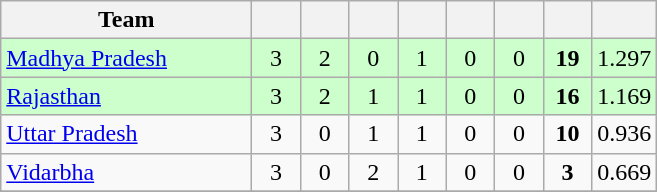<table class="wikitable" style="text-align:center">
<tr>
<th style="width:160px">Team</th>
<th style="width:25px"></th>
<th style="width:25px"></th>
<th style="width:25px"></th>
<th style="width:25px"></th>
<th style="width:25px"></th>
<th style="width:25px"></th>
<th style="width:25px"></th>
<th style="width:25px;"></th>
</tr>
<tr style="background:#cfc;">
<td style="text-align:left"><a href='#'>Madhya Pradesh</a></td>
<td>3</td>
<td>2</td>
<td>0</td>
<td>1</td>
<td>0</td>
<td>0</td>
<td><strong>19</strong></td>
<td>1.297</td>
</tr>
<tr style="background:#cfc;">
<td style="text-align:left"><a href='#'>Rajasthan</a></td>
<td>3</td>
<td>2</td>
<td>1</td>
<td>1</td>
<td>0</td>
<td>0</td>
<td><strong>16</strong></td>
<td>1.169</td>
</tr>
<tr>
<td style="text-align:left"><a href='#'>Uttar Pradesh</a></td>
<td>3</td>
<td>0</td>
<td>1</td>
<td>1</td>
<td>0</td>
<td>0</td>
<td><strong>10</strong></td>
<td>0.936</td>
</tr>
<tr>
<td style="text-align:left"><a href='#'>Vidarbha</a></td>
<td>3</td>
<td>0</td>
<td>2</td>
<td>1</td>
<td>0</td>
<td>0</td>
<td><strong>3</strong></td>
<td>0.669</td>
</tr>
<tr>
</tr>
</table>
